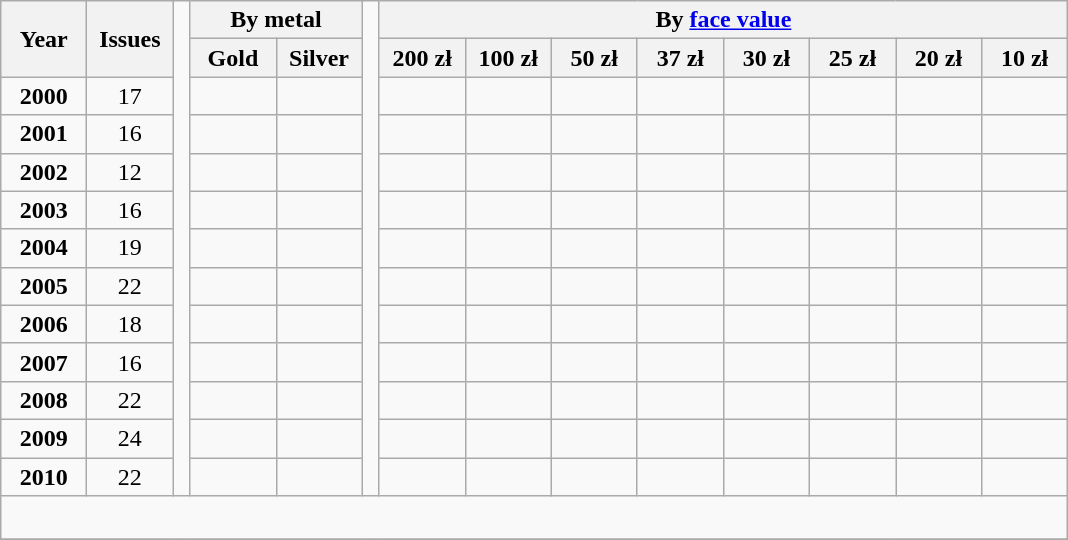<table class="wikitable" style="text-align: center;">
<tr>
<th rowspan=2 width=50px>Year</th>
<th rowspan=2 width=50px>Issues</th>
<td rowspan=13> </td>
<th colspan=2>By metal</th>
<td rowspan=13> </td>
<th colspan=8>By <a href='#'>face value</a></th>
</tr>
<tr>
<th width=50px>Gold</th>
<th width=50px>Silver</th>
<th width=50px>200 zł</th>
<th width=50px>100 zł</th>
<th width=50px>50 zł</th>
<th width=50px>37 zł</th>
<th width=50px>30 zł</th>
<th width=50px>25 zł</th>
<th width=50px>20 zł</th>
<th width=50px>10  zł</th>
</tr>
<tr>
<td style="text-align: center;"><strong>2000</strong></td>
<td>17</td>
<td></td>
<td></td>
<td></td>
<td></td>
<td></td>
<td></td>
<td></td>
<td></td>
<td></td>
<td></td>
</tr>
<tr>
<td style="text-align: center;"><strong>2001</strong></td>
<td>16</td>
<td></td>
<td></td>
<td></td>
<td></td>
<td></td>
<td></td>
<td></td>
<td></td>
<td></td>
<td></td>
</tr>
<tr>
<td style="text-align: center;"><strong>2002</strong></td>
<td>12</td>
<td></td>
<td></td>
<td></td>
<td></td>
<td></td>
<td></td>
<td></td>
<td></td>
<td></td>
<td></td>
</tr>
<tr>
<td style="text-align: center;"><strong>2003</strong></td>
<td>16</td>
<td></td>
<td></td>
<td></td>
<td></td>
<td></td>
<td></td>
<td></td>
<td></td>
<td></td>
<td></td>
</tr>
<tr>
<td style="text-align: center;"><strong>2004</strong></td>
<td>19</td>
<td></td>
<td></td>
<td></td>
<td></td>
<td></td>
<td></td>
<td></td>
<td></td>
<td></td>
<td></td>
</tr>
<tr>
<td style="text-align: center;"><strong>2005</strong></td>
<td>22</td>
<td></td>
<td></td>
<td></td>
<td></td>
<td></td>
<td></td>
<td></td>
<td></td>
<td></td>
<td></td>
</tr>
<tr>
<td style="text-align: center;"><strong>2006</strong></td>
<td>18</td>
<td></td>
<td></td>
<td></td>
<td></td>
<td></td>
<td></td>
<td></td>
<td></td>
<td></td>
<td></td>
</tr>
<tr>
<td style="text-align: center;"><strong>2007</strong></td>
<td>16</td>
<td></td>
<td></td>
<td></td>
<td></td>
<td></td>
<td></td>
<td></td>
<td></td>
<td></td>
<td></td>
</tr>
<tr>
<td style="text-align: center;"><strong>2008</strong></td>
<td>22</td>
<td></td>
<td></td>
<td></td>
<td></td>
<td></td>
<td></td>
<td></td>
<td></td>
<td></td>
<td></td>
</tr>
<tr>
<td style="text-align: center;"><strong>2009</strong></td>
<td>24</td>
<td></td>
<td></td>
<td></td>
<td></td>
<td></td>
<td></td>
<td></td>
<td></td>
<td></td>
<td></td>
</tr>
<tr>
<td style="text-align: center;"><strong>2010</strong></td>
<td>22</td>
<td></td>
<td></td>
<td></td>
<td></td>
<td></td>
<td></td>
<td></td>
<td></td>
<td></td>
<td></td>
</tr>
<tr>
<td colspan="14" style="text-align: left; padding: 0;"><br><table>
<tr>
<td style="width: 33%; border: 0;"></td>
<td style="width: 33%; border: 0;"></td>
<td style="width: 33%; border: 0;"></td>
</tr>
</table>
</td>
</tr>
<tr>
</tr>
</table>
